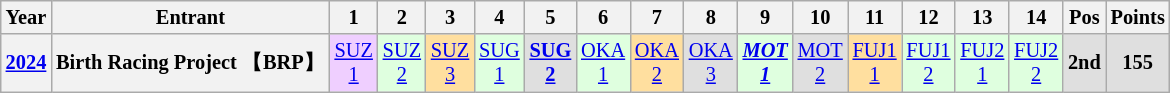<table class="wikitable" style="text-align:center; font-size:85%">
<tr>
<th>Year</th>
<th>Entrant</th>
<th>1</th>
<th>2</th>
<th>3</th>
<th>4</th>
<th>5</th>
<th>6</th>
<th>7</th>
<th>8</th>
<th>9</th>
<th>10</th>
<th>11</th>
<th>12</th>
<th>13</th>
<th>14</th>
<th>Pos</th>
<th>Points</th>
</tr>
<tr>
<th><a href='#'>2024</a></th>
<th nowrap>Birth Racing Project 【BRP】</th>
<td style="background:#EFCFFF;"><a href='#'>SUZ<br>1</a><br></td>
<td style="background:#DFFFDF;"><a href='#'>SUZ<br>2</a><br></td>
<td style="background:#FFDF9F;"><a href='#'>SUZ<br>3</a><br></td>
<td style="background:#DFFFDF;"><a href='#'>SUG<br>1</a><br></td>
<td style="background:#DFDFDF;"><strong><a href='#'>SUG<br>2</a></strong><br></td>
<td style="background:#DFFFDF;"><a href='#'>OKA<br>1</a><br></td>
<td style="background:#FFDF9F;"><a href='#'>OKA<br>2</a><br></td>
<td style="background:#DFDFDF;"><a href='#'>OKA<br>3</a><br></td>
<td style="background:#DFFFDF;"><strong><em><a href='#'>MOT<br>1</a></em></strong><br></td>
<td style="background:#DFDFDF;"><a href='#'>MOT<br>2</a><br></td>
<td style="background:#FFDF9F;"><a href='#'>FUJ1<br>1</a><br></td>
<td style="background:#DFFFDF;"><a href='#'>FUJ1<br>2</a><br></td>
<td style="background:#DFFFDF;"><a href='#'>FUJ2<br>1</a><br></td>
<td style="background:#DFFFDF;"><a href='#'>FUJ2<br>2</a><br></td>
<th style="background:#DFDFDF;">2nd</th>
<th style="background:#DFDFDF;">155</th>
</tr>
</table>
